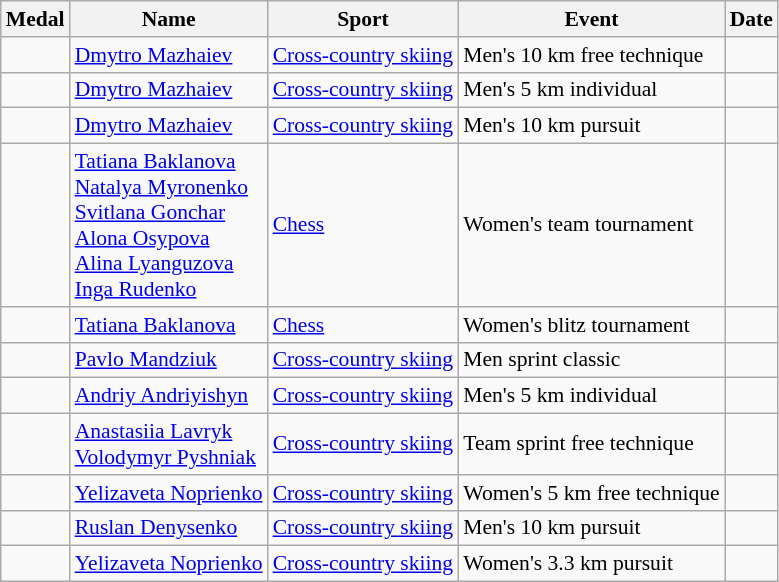<table class="wikitable sortable" style="font-size: 90%;">
<tr>
<th>Medal</th>
<th>Name</th>
<th>Sport</th>
<th>Event</th>
<th>Date</th>
</tr>
<tr>
<td></td>
<td><a href='#'>Dmytro Mazhaiev</a></td>
<td><a href='#'>Cross-country skiing</a></td>
<td>Men's 10 km free technique</td>
<td></td>
</tr>
<tr>
<td></td>
<td><a href='#'>Dmytro Mazhaiev</a></td>
<td><a href='#'>Cross-country skiing</a></td>
<td>Men's 5 km individual</td>
<td></td>
</tr>
<tr>
<td></td>
<td><a href='#'>Dmytro Mazhaiev</a></td>
<td><a href='#'>Cross-country skiing</a></td>
<td>Men's 10 km pursuit</td>
<td></td>
</tr>
<tr>
<td></td>
<td><a href='#'>Tatiana Baklanova</a><br><a href='#'>Natalya Myronenko</a><br><a href='#'>Svitlana Gonchar</a><br><a href='#'>Alona Osypova</a><br><a href='#'>Alina Lyanguzova</a><br><a href='#'>Inga Rudenko</a></td>
<td><a href='#'>Chess</a></td>
<td>Women's team tournament</td>
<td></td>
</tr>
<tr>
<td></td>
<td><a href='#'>Tatiana Baklanova</a></td>
<td><a href='#'>Chess</a></td>
<td>Women's blitz tournament</td>
<td></td>
</tr>
<tr>
<td></td>
<td><a href='#'>Pavlo Mandziuk</a></td>
<td><a href='#'>Cross-country skiing</a></td>
<td>Men sprint classic</td>
<td></td>
</tr>
<tr>
<td></td>
<td><a href='#'>Andriy Andriyishyn</a></td>
<td><a href='#'>Cross-country skiing</a></td>
<td>Men's 5 km individual</td>
<td></td>
</tr>
<tr>
<td></td>
<td><a href='#'>Anastasiia Lavryk</a><br><a href='#'>Volodymyr Pyshniak</a></td>
<td><a href='#'>Cross-country skiing</a></td>
<td>Team sprint free technique</td>
<td></td>
</tr>
<tr>
<td></td>
<td><a href='#'>Yelizaveta Noprienko</a></td>
<td><a href='#'>Cross-country skiing</a></td>
<td>Women's 5 km free technique</td>
<td></td>
</tr>
<tr>
<td></td>
<td><a href='#'>Ruslan Denysenko</a></td>
<td><a href='#'>Cross-country skiing</a></td>
<td>Men's 10 km pursuit</td>
<td></td>
</tr>
<tr>
<td></td>
<td><a href='#'>Yelizaveta Noprienko</a></td>
<td><a href='#'>Cross-country skiing</a></td>
<td>Women's 3.3 km pursuit</td>
<td></td>
</tr>
</table>
